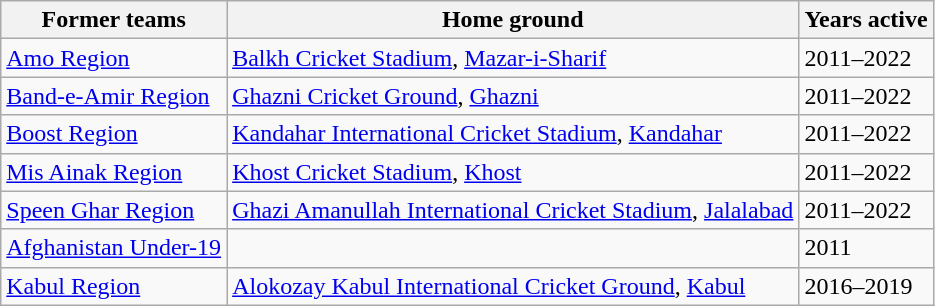<table class="wikitable">
<tr>
<th>Former teams</th>
<th>Home ground</th>
<th>Years active</th>
</tr>
<tr>
<td><a href='#'>Amo Region</a></td>
<td><a href='#'>Balkh Cricket Stadium</a>, <a href='#'>Mazar-i-Sharif</a></td>
<td>2011–2022</td>
</tr>
<tr>
<td><a href='#'>Band-e-Amir Region</a></td>
<td><a href='#'>Ghazni Cricket Ground</a>, <a href='#'>Ghazni</a></td>
<td>2011–2022</td>
</tr>
<tr>
<td><a href='#'>Boost Region</a></td>
<td><a href='#'>Kandahar International Cricket Stadium</a>, <a href='#'>Kandahar</a></td>
<td>2011–2022</td>
</tr>
<tr>
<td><a href='#'>Mis Ainak Region</a></td>
<td><a href='#'>Khost Cricket Stadium</a>, <a href='#'>Khost</a></td>
<td>2011–2022</td>
</tr>
<tr>
<td><a href='#'>Speen Ghar Region</a></td>
<td><a href='#'>Ghazi Amanullah International Cricket Stadium</a>, <a href='#'>Jalalabad</a></td>
<td>2011–2022</td>
</tr>
<tr>
<td><a href='#'>Afghanistan Under-19</a></td>
<td></td>
<td>2011</td>
</tr>
<tr>
<td><a href='#'>Kabul Region</a></td>
<td><a href='#'>Alokozay Kabul International Cricket Ground</a>, <a href='#'>Kabul</a></td>
<td>2016–2019</td>
</tr>
</table>
